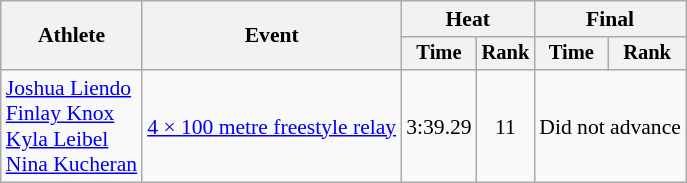<table class=wikitable style="font-size:90%">
<tr>
<th rowspan=2>Athlete</th>
<th rowspan=2>Event</th>
<th colspan="2">Heat</th>
<th colspan="2">Final</th>
</tr>
<tr style="font-size:95%">
<th>Time</th>
<th>Rank</th>
<th>Time</th>
<th>Rank</th>
</tr>
<tr align=center>
<td align=left><a href='#'>Joshua Liendo</a><br><a href='#'>Finlay Knox</a><br><a href='#'>Kyla Leibel</a><br><a href='#'>Nina Kucheran</a></td>
<td align=left><a href='#'>4 × 100 metre freestyle relay</a></td>
<td>3:39.29</td>
<td>11</td>
<td colspan=2>Did not advance</td>
</tr>
</table>
